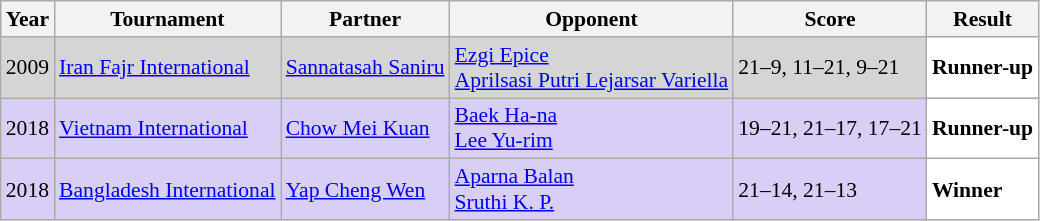<table class="sortable wikitable" style="font-size: 90%;">
<tr>
<th>Year</th>
<th>Tournament</th>
<th>Partner</th>
<th>Opponent</th>
<th>Score</th>
<th>Result</th>
</tr>
<tr style="background:#D5D5D5">
<td align="center">2009</td>
<td align="left"><a href='#'>Iran Fajr International</a></td>
<td align="left"> <a href='#'>Sannatasah Saniru</a></td>
<td align="left"> <a href='#'>Ezgi Epice</a><br> <a href='#'>Aprilsasi Putri Lejarsar Variella</a></td>
<td align="left">21–9, 11–21, 9–21</td>
<td style="text-align:left; background:white"> <strong>Runner-up</strong></td>
</tr>
<tr style="background:#D8CEF6">
<td align="center">2018</td>
<td align="left"><a href='#'>Vietnam International</a></td>
<td align="left"> <a href='#'>Chow Mei Kuan</a></td>
<td align="left"> <a href='#'>Baek Ha-na</a><br> <a href='#'>Lee Yu-rim</a></td>
<td align="left">19–21, 21–17, 17–21</td>
<td style="text-align:left; background:white"> <strong>Runner-up</strong></td>
</tr>
<tr style="background:#D8CEF6">
<td align="center">2018</td>
<td align="left"><a href='#'>Bangladesh International</a></td>
<td align="left"> <a href='#'>Yap Cheng Wen</a></td>
<td align="left"> <a href='#'>Aparna Balan</a><br> <a href='#'>Sruthi K. P.</a></td>
<td align="left">21–14, 21–13</td>
<td style="text-align:left; background:white"> <strong>Winner</strong></td>
</tr>
</table>
